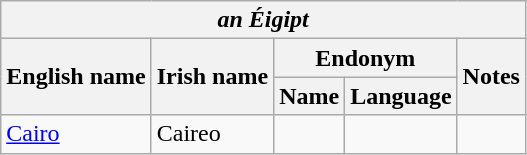<table class="wikitable sortable">
<tr>
<th colspan="5"> <em>an Éigipt</em></th>
</tr>
<tr>
<th rowspan="2">English name</th>
<th rowspan="2">Irish name</th>
<th colspan="2">Endonym</th>
<th rowspan="2">Notes</th>
</tr>
<tr>
<th>Name</th>
<th>Language</th>
</tr>
<tr>
<td><a href='#'>Cairo</a></td>
<td>Caireo</td>
<td></td>
<td></td>
<td></td>
</tr>
</table>
